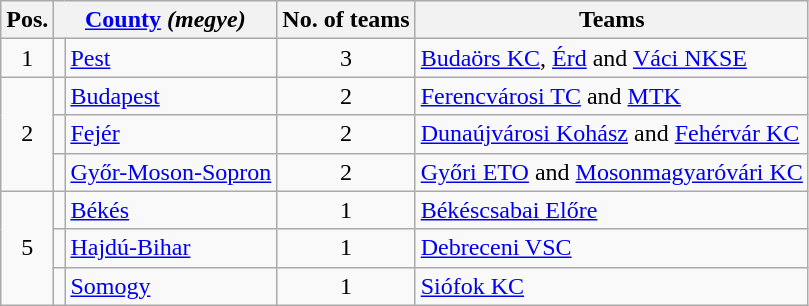<table class="wikitable">
<tr>
<th>Pos.</th>
<th colspan=2><a href='#'>County</a> <em>(megye)</em></th>
<th>No. of teams</th>
<th>Teams</th>
</tr>
<tr>
<td align="center">1</td>
<td align=center></td>
<td><a href='#'>Pest</a></td>
<td align="center">3</td>
<td><a href='#'>Budaörs KC</a>, <a href='#'>Érd</a> and <a href='#'>Váci NKSE</a></td>
</tr>
<tr>
<td rowspan="3" align="center">2</td>
<td align=center></td>
<td><a href='#'>Budapest</a></td>
<td align="center">2</td>
<td><a href='#'>Ferencvárosi TC</a> and <a href='#'>MTK</a></td>
</tr>
<tr>
<td align=center></td>
<td><a href='#'>Fejér</a></td>
<td align="center">2</td>
<td><a href='#'>Dunaújvárosi Kohász</a> and <a href='#'>Fehérvár KC</a></td>
</tr>
<tr>
<td align=center></td>
<td><a href='#'>Győr-Moson-Sopron</a></td>
<td align="center">2</td>
<td><a href='#'>Győri ETO</a> and <a href='#'>Mosonmagyaróvári KC</a></td>
</tr>
<tr>
<td rowspan="3" align="center">5</td>
<td align=center></td>
<td><a href='#'>Békés</a></td>
<td align="center">1</td>
<td><a href='#'>Békéscsabai Előre</a></td>
</tr>
<tr>
<td align=center></td>
<td><a href='#'>Hajdú-Bihar</a></td>
<td align="center">1</td>
<td><a href='#'>Debreceni VSC</a></td>
</tr>
<tr>
<td align=center></td>
<td><a href='#'>Somogy</a></td>
<td align="center">1</td>
<td><a href='#'>Siófok KC</a></td>
</tr>
</table>
